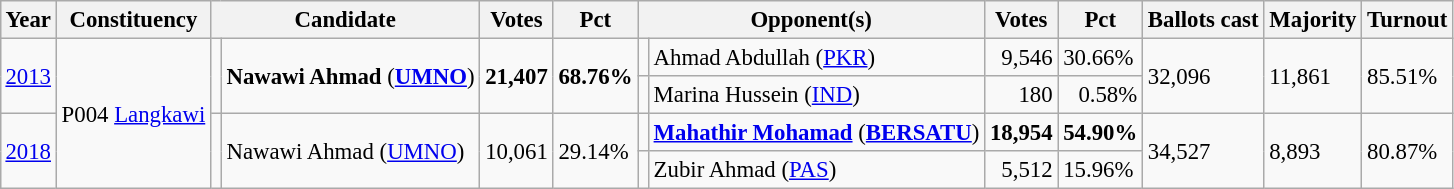<table class="wikitable" style="margin:0.5em ; font-size:95%">
<tr>
<th>Year</th>
<th>Constituency</th>
<th colspan=2>Candidate</th>
<th>Votes</th>
<th>Pct</th>
<th colspan=2>Opponent(s)</th>
<th>Votes</th>
<th>Pct</th>
<th>Ballots cast</th>
<th>Majority</th>
<th>Turnout</th>
</tr>
<tr>
<td rowspan=2><a href='#'>2013</a></td>
<td rowspan=4>P004 <a href='#'>Langkawi</a></td>
<td rowspan=2 ></td>
<td rowspan=2><strong>Nawawi Ahmad</strong> (<a href='#'><strong>UMNO</strong></a>)</td>
<td rowspan=2 align="right"><strong>21,407</strong></td>
<td rowspan=2><strong>68.76%</strong></td>
<td></td>
<td>Ahmad Abdullah (<a href='#'>PKR</a>)</td>
<td align="right">9,546</td>
<td>30.66%</td>
<td rowspan=2>32,096</td>
<td rowspan=2>11,861</td>
<td rowspan=2>85.51%</td>
</tr>
<tr>
<td></td>
<td>Marina Hussein (<a href='#'>IND</a>)</td>
<td align="right">180</td>
<td align="right">0.58%</td>
</tr>
<tr>
<td rowspan=2><a href='#'>2018</a></td>
<td rowspan=2 ></td>
<td rowspan=2>Nawawi Ahmad (<a href='#'>UMNO</a>)</td>
<td rowspan=2 align="right">10,061</td>
<td rowspan=2>29.14%</td>
<td></td>
<td><strong><a href='#'>Mahathir Mohamad</a></strong> (<a href='#'><strong>BERSATU</strong></a>)</td>
<td align="right"><strong>18,954</strong></td>
<td><strong>54.90%</strong></td>
<td rowspan=2>34,527</td>
<td rowspan=2>8,893</td>
<td rowspan=2>80.87%</td>
</tr>
<tr>
<td></td>
<td>Zubir Ahmad (<a href='#'>PAS</a>)</td>
<td align="right">5,512</td>
<td>15.96%</td>
</tr>
</table>
